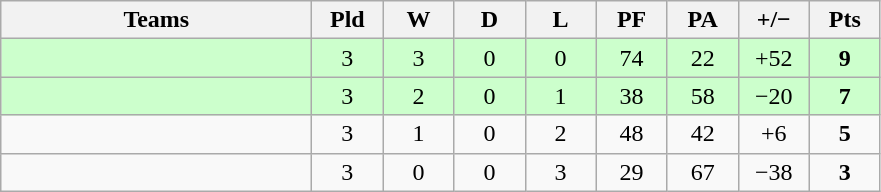<table class="wikitable" style="text-align: center;">
<tr>
<th style="width:200px;">Teams</th>
<th width="40">Pld</th>
<th width="40">W</th>
<th width="40">D</th>
<th width="40">L</th>
<th width="40">PF</th>
<th width="40">PA</th>
<th width="40">+/−</th>
<th width="40">Pts</th>
</tr>
<tr style="background:#cfc;">
<td align=left></td>
<td>3</td>
<td>3</td>
<td>0</td>
<td>0</td>
<td>74</td>
<td>22</td>
<td>+52</td>
<td><strong>9</strong></td>
</tr>
<tr style="background:#cfc;">
<td align=left></td>
<td>3</td>
<td>2</td>
<td>0</td>
<td>1</td>
<td>38</td>
<td>58</td>
<td>−20</td>
<td><strong>7</strong></td>
</tr>
<tr>
<td align=left></td>
<td>3</td>
<td>1</td>
<td>0</td>
<td>2</td>
<td>48</td>
<td>42</td>
<td>+6</td>
<td><strong>5</strong></td>
</tr>
<tr>
<td align=left></td>
<td>3</td>
<td>0</td>
<td>0</td>
<td>3</td>
<td>29</td>
<td>67</td>
<td>−38</td>
<td><strong>3</strong></td>
</tr>
</table>
